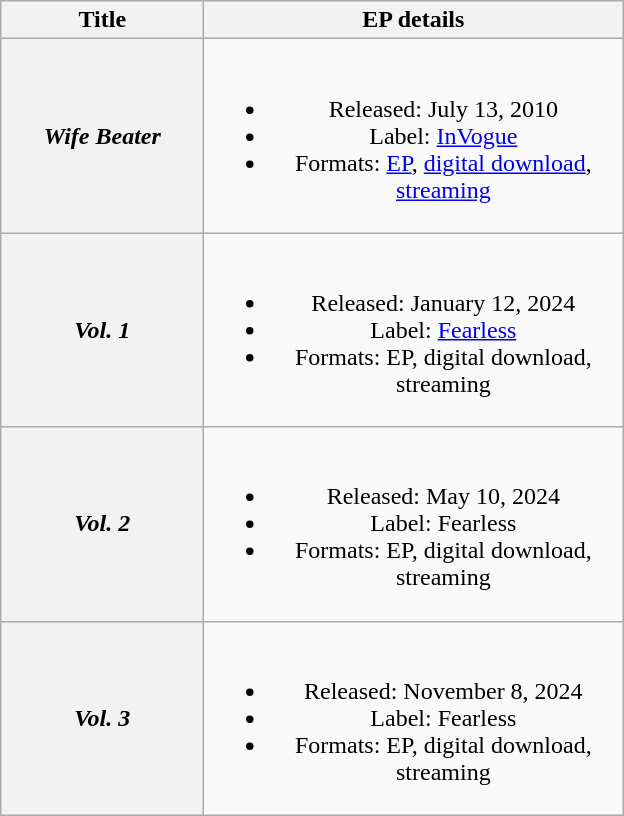<table class="wikitable plainrowheaders" style="text-align:center;">
<tr>
<th scope="col" rowspan="1" style="width:8em;">Title</th>
<th scope="col" rowspan="1" style="width:17em;">EP details</th>
</tr>
<tr>
<th scope="row"><em>Wife Beater</em></th>
<td><br><ul><li>Released: July 13, 2010</li><li>Label: <a href='#'>InVogue</a></li><li>Formats: <a href='#'>EP</a>, <a href='#'>digital download</a>, <a href='#'>streaming</a></li></ul></td>
</tr>
<tr>
<th scope="row"><em>Vol. 1</em></th>
<td><br><ul><li>Released: January 12, 2024</li><li>Label: <a href='#'>Fearless</a></li><li>Formats: EP, digital download, streaming</li></ul></td>
</tr>
<tr>
<th scope="row"><em>Vol. 2</em></th>
<td><br><ul><li>Released: May 10, 2024</li><li>Label: Fearless</li><li>Formats: EP, digital download, streaming</li></ul></td>
</tr>
<tr>
<th scope="row"><em>Vol. 3</em></th>
<td><br><ul><li>Released: November 8, 2024</li><li>Label: Fearless</li><li>Formats: EP, digital download, streaming</li></ul></td>
</tr>
</table>
